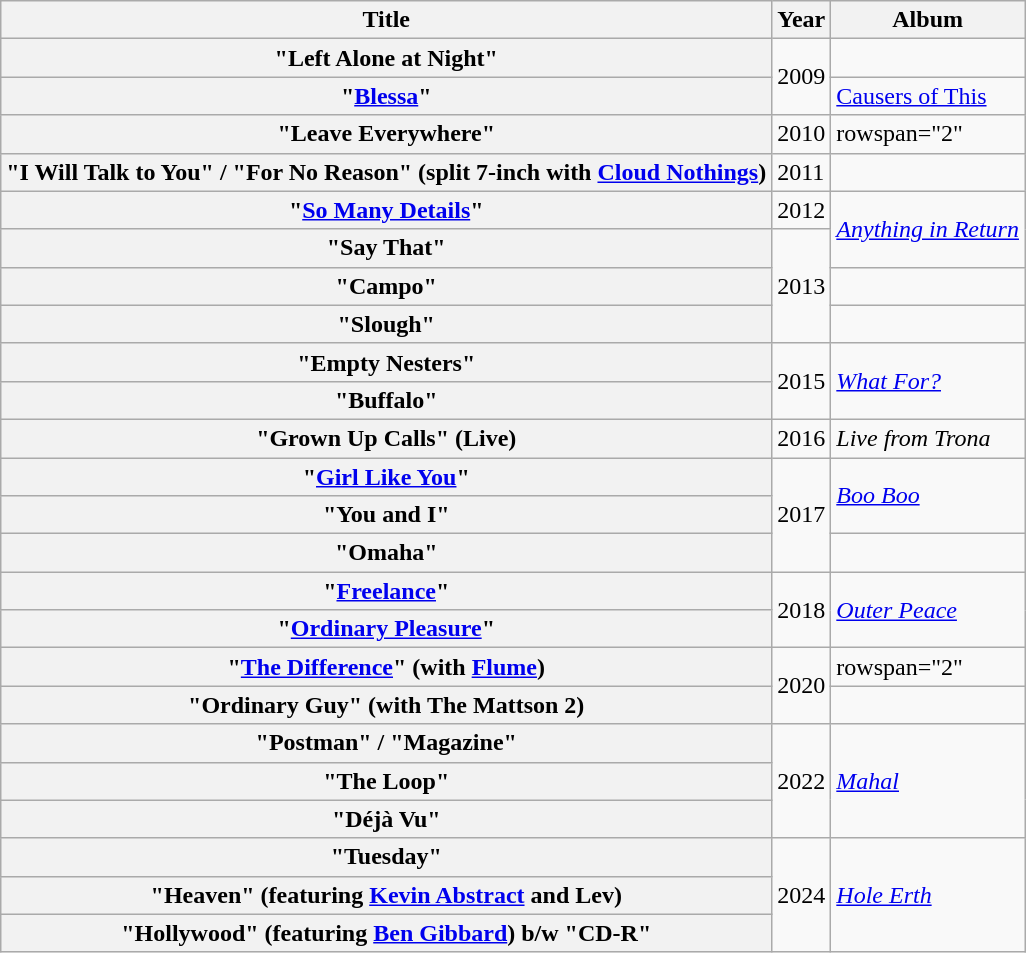<table class="wikitable plainrowheaders">
<tr>
<th scope="col">Title</th>
<th scope="col">Year</th>
<th scope="col">Album</th>
</tr>
<tr>
<th scope="row">"Left Alone at Night"</th>
<td rowspan="2">2009</td>
<td></td>
</tr>
<tr>
<th scope="row">"<a href='#'>Blessa</a>"</th>
<td><a href='#'>Causers of This</a></td>
</tr>
<tr>
<th scope="row">"Leave Everywhere"</th>
<td>2010</td>
<td>rowspan="2" </td>
</tr>
<tr>
<th scope="row">"I Will Talk to You" / "For No Reason" (split 7-inch with <a href='#'>Cloud Nothings</a>)</th>
<td>2011</td>
</tr>
<tr>
<th scope="row">"<a href='#'>So Many Details</a>"</th>
<td>2012</td>
<td rowspan="2"><em><a href='#'>Anything in Return</a></em></td>
</tr>
<tr>
<th scope="row">"Say That"</th>
<td rowspan="3">2013</td>
</tr>
<tr>
<th scope="row">"Campo"</th>
<td></td>
</tr>
<tr>
<th scope="row">"Slough"</th>
</tr>
<tr>
<th scope="row">"Empty Nesters"</th>
<td rowspan="2">2015</td>
<td rowspan="2"><em><a href='#'>What For?</a></em></td>
</tr>
<tr>
<th scope="row">"Buffalo"</th>
</tr>
<tr>
<th scope="row">"Grown Up Calls" (Live)</th>
<td>2016</td>
<td><em>Live from Trona</em></td>
</tr>
<tr>
<th scope="row">"<a href='#'>Girl Like You</a>"</th>
<td rowspan="3">2017</td>
<td rowspan="2"><em><a href='#'>Boo Boo</a></em></td>
</tr>
<tr>
<th scope="row">"You and I"</th>
</tr>
<tr>
<th scope="row">"Omaha"</th>
<td></td>
</tr>
<tr>
<th scope="row">"<a href='#'>Freelance</a>"</th>
<td rowspan="2">2018</td>
<td rowspan="2"><em><a href='#'>Outer Peace</a></em></td>
</tr>
<tr>
<th scope="row">"<a href='#'>Ordinary Pleasure</a>"</th>
</tr>
<tr>
<th scope="row">"<a href='#'>The Difference</a>" (with <a href='#'>Flume</a>)</th>
<td rowspan="2">2020</td>
<td>rowspan="2" </td>
</tr>
<tr>
<th scope="row">"Ordinary Guy" (with The Mattson 2)</th>
</tr>
<tr>
<th scope="row">"Postman" / "Magazine"</th>
<td rowspan="3">2022</td>
<td rowspan="3"><em><a href='#'> Mahal</a></em></td>
</tr>
<tr>
<th scope="row">"The Loop"</th>
</tr>
<tr>
<th scope="row">"Déjà Vu"</th>
</tr>
<tr>
<th scope="row">"Tuesday"</th>
<td rowspan="3">2024</td>
<td rowspan="3"><em><a href='#'>Hole Erth</a></em></td>
</tr>
<tr>
<th scope="row">"Heaven" (featuring <a href='#'>Kevin Abstract</a> and Lev)</th>
</tr>
<tr>
<th scope="row">"Hollywood" (featuring <a href='#'>Ben Gibbard</a>) b/w "CD-R"</th>
</tr>
</table>
